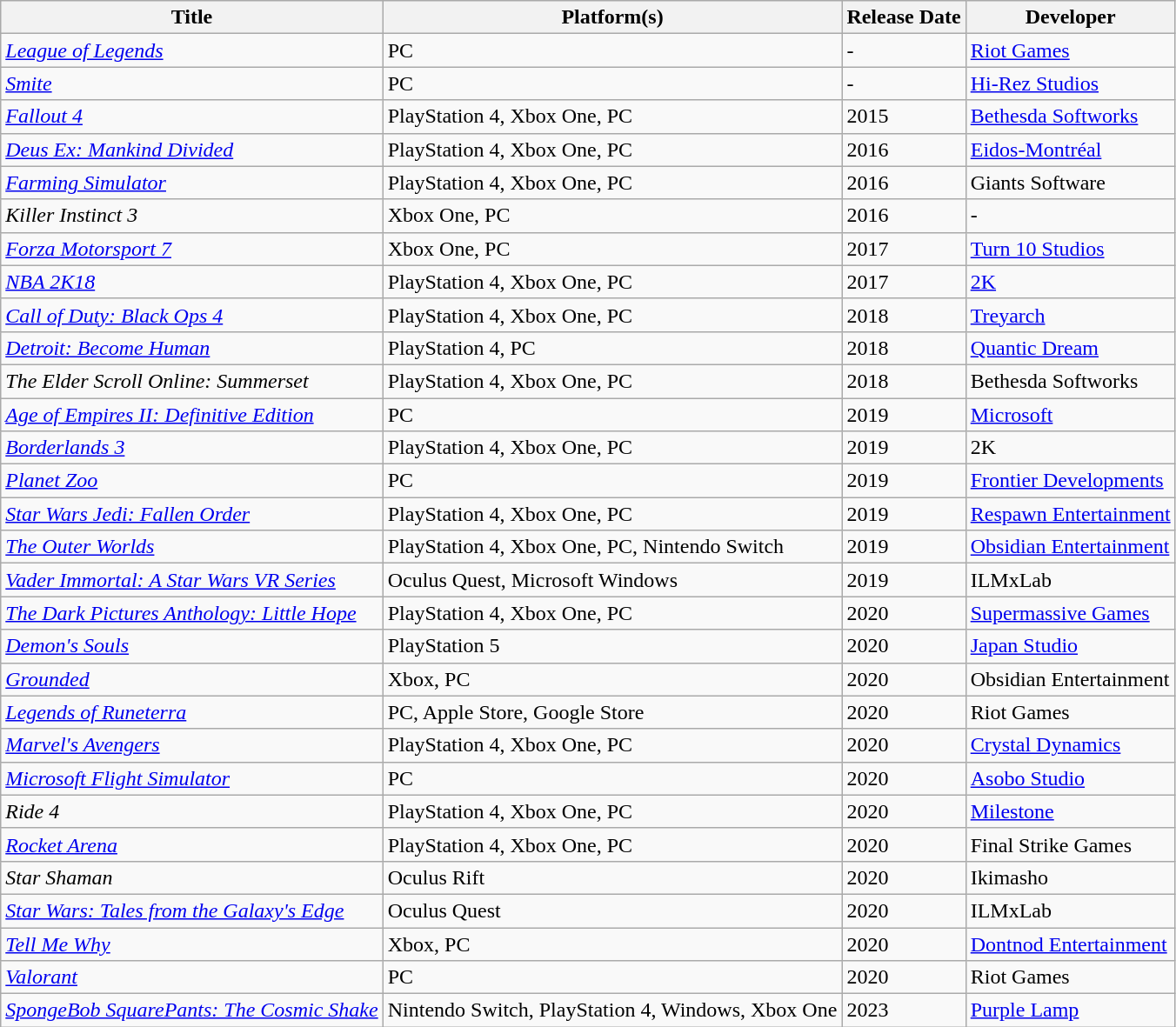<table class="wikitable">
<tr>
<th>Title</th>
<th>Platform(s)</th>
<th>Release Date</th>
<th>Developer</th>
</tr>
<tr>
<td><em><a href='#'>League of Legends</a></em></td>
<td>PC</td>
<td>-</td>
<td><a href='#'>Riot Games</a></td>
</tr>
<tr>
<td><em><a href='#'>Smite</a></em></td>
<td>PC</td>
<td>-</td>
<td><a href='#'>Hi-Rez Studios</a></td>
</tr>
<tr>
<td><em><a href='#'>Fallout 4</a></em></td>
<td>PlayStation 4, Xbox One, PC</td>
<td>2015</td>
<td><a href='#'>Bethesda Softworks</a></td>
</tr>
<tr>
<td><em><a href='#'>Deus Ex: Mankind Divided</a></em></td>
<td>PlayStation 4, Xbox One, PC</td>
<td>2016</td>
<td><a href='#'>Eidos-Montréal</a></td>
</tr>
<tr>
<td><em><a href='#'>Farming Simulator</a></em></td>
<td>PlayStation 4, Xbox One, PC</td>
<td>2016</td>
<td>Giants Software</td>
</tr>
<tr>
<td><em>Killer Instinct 3</em></td>
<td>Xbox One, PC</td>
<td>2016</td>
<td>-</td>
</tr>
<tr>
<td><em><a href='#'>Forza Motorsport 7</a></em></td>
<td>Xbox One, PC</td>
<td>2017</td>
<td><a href='#'>Turn 10 Studios</a></td>
</tr>
<tr>
<td><em><a href='#'>NBA 2K18</a></em></td>
<td>PlayStation 4, Xbox One, PC</td>
<td>2017</td>
<td><a href='#'>2K</a></td>
</tr>
<tr>
<td><em><a href='#'>Call of Duty: Black Ops 4</a></em></td>
<td>PlayStation 4, Xbox One, PC</td>
<td>2018</td>
<td><a href='#'>Treyarch</a></td>
</tr>
<tr>
<td><em><a href='#'>Detroit: Become Human</a></em></td>
<td>PlayStation 4, PC</td>
<td>2018</td>
<td><a href='#'>Quantic Dream</a></td>
</tr>
<tr>
<td><em>The Elder Scroll Online: Summerset</em></td>
<td>PlayStation 4, Xbox One, PC</td>
<td>2018</td>
<td>Bethesda Softworks</td>
</tr>
<tr>
<td><em><a href='#'>Age of Empires II: Definitive Edition</a></em></td>
<td>PC</td>
<td>2019</td>
<td><a href='#'>Microsoft</a></td>
</tr>
<tr>
<td><em><a href='#'>Borderlands 3</a></em></td>
<td>PlayStation 4, Xbox One, PC</td>
<td>2019</td>
<td>2K</td>
</tr>
<tr>
<td><em><a href='#'>Planet Zoo</a></em></td>
<td>PC</td>
<td>2019</td>
<td><a href='#'>Frontier Developments</a></td>
</tr>
<tr>
<td><em><a href='#'>Star Wars Jedi: Fallen Order</a></em></td>
<td>PlayStation 4, Xbox One, PC</td>
<td>2019</td>
<td><a href='#'>Respawn Entertainment</a></td>
</tr>
<tr>
<td><em><a href='#'>The Outer Worlds</a></em></td>
<td>PlayStation 4, Xbox One, PC, Nintendo Switch</td>
<td>2019</td>
<td><a href='#'>Obsidian Entertainment</a></td>
</tr>
<tr>
<td><em><a href='#'>Vader Immortal: A Star Wars VR Series</a></em></td>
<td>Oculus Quest, Microsoft Windows</td>
<td>2019</td>
<td>ILMxLab</td>
</tr>
<tr>
<td><em><a href='#'>The Dark Pictures Anthology: Little Hope</a></em></td>
<td>PlayStation 4, Xbox One, PC</td>
<td>2020</td>
<td><a href='#'>Supermassive Games</a></td>
</tr>
<tr>
<td><em><a href='#'>Demon's Souls</a></em></td>
<td>PlayStation 5</td>
<td>2020</td>
<td><a href='#'>Japan Studio</a></td>
</tr>
<tr>
<td><em><a href='#'>Grounded</a></em></td>
<td>Xbox, PC</td>
<td>2020</td>
<td>Obsidian Entertainment</td>
</tr>
<tr>
<td><em><a href='#'>Legends of Runeterra</a></em></td>
<td>PC, Apple Store, Google Store</td>
<td>2020</td>
<td>Riot Games</td>
</tr>
<tr>
<td><em><a href='#'>Marvel's Avengers</a></em></td>
<td>PlayStation 4, Xbox One, PC</td>
<td>2020</td>
<td><a href='#'>Crystal Dynamics</a></td>
</tr>
<tr>
<td><em><a href='#'>Microsoft Flight Simulator</a></em></td>
<td>PC</td>
<td>2020</td>
<td><a href='#'>Asobo Studio</a></td>
</tr>
<tr>
<td><em>Ride 4</em></td>
<td>PlayStation 4, Xbox One, PC</td>
<td>2020</td>
<td><a href='#'>Milestone</a></td>
</tr>
<tr>
<td><em><a href='#'>Rocket Arena</a></em></td>
<td>PlayStation 4, Xbox One, PC</td>
<td>2020</td>
<td>Final Strike Games</td>
</tr>
<tr>
<td><em>Star Shaman</em></td>
<td>Oculus Rift</td>
<td>2020</td>
<td>Ikimasho</td>
</tr>
<tr>
<td><em><a href='#'>Star Wars: Tales from the Galaxy's Edge</a></em></td>
<td>Oculus Quest</td>
<td>2020</td>
<td>ILMxLab</td>
</tr>
<tr>
<td><em><a href='#'>Tell Me Why</a></em></td>
<td>Xbox, PC</td>
<td>2020</td>
<td><a href='#'>Dontnod Entertainment</a></td>
</tr>
<tr>
<td><em><a href='#'>Valorant</a></em></td>
<td>PC</td>
<td>2020</td>
<td>Riot Games</td>
</tr>
<tr>
<td><em><a href='#'>SpongeBob SquarePants: The Cosmic Shake</a></em></td>
<td>Nintendo Switch, PlayStation 4, Windows, Xbox One</td>
<td>2023</td>
<td><a href='#'>Purple Lamp</a></td>
</tr>
</table>
